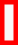<table class="wikitable" style="border: 3px solid red">
<tr>
<td><br></td>
</tr>
</table>
